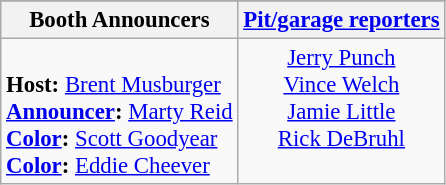<table class="wikitable" style="font-size: 95%;">
<tr>
</tr>
<tr>
<th>Booth Announcers</th>
<th><a href='#'>Pit/garage reporters</a></th>
</tr>
<tr>
<td valign="top"><br><strong>Host:</strong> <a href='#'>Brent Musburger</a><br>
<strong><a href='#'>Announcer</a>:</strong> <a href='#'>Marty Reid</a><br>
<strong><a href='#'>Color</a>:</strong> <a href='#'>Scott Goodyear</a><br>
<strong><a href='#'>Color</a>:</strong> <a href='#'>Eddie Cheever</a><br></td>
<td align="center" valign="top"><a href='#'>Jerry Punch</a><br><a href='#'>Vince Welch</a><br><a href='#'>Jamie Little</a><br><a href='#'>Rick DeBruhl</a><br></td>
</tr>
</table>
